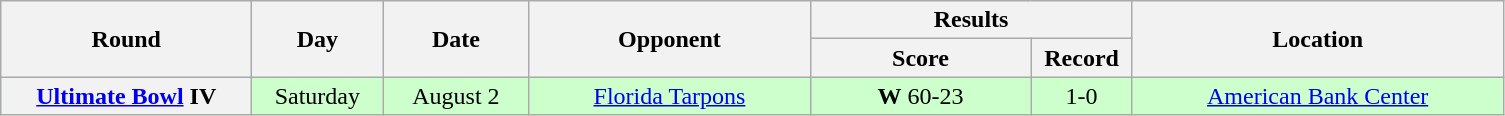<table class="wikitable">
<tr>
<th rowspan="2" width="160">Round</th>
<th rowspan="2" width="80">Day</th>
<th rowspan="2" width="90">Date</th>
<th rowspan="2" width="180">Opponent</th>
<th colspan="2" width="200">Results</th>
<th rowspan="2" width="240">Location</th>
</tr>
<tr>
<th width="140">Score</th>
<th width="60">Record</th>
</tr>
<tr align="center" bgcolor="#CCFFCC">
<th><a href='#'>Ultimate Bowl</a> IV</th>
<td>Saturday</td>
<td>August 2</td>
<td><a href='#'>Florida Tarpons</a></td>
<td><strong>W</strong> 60-23</td>
<td>1-0</td>
<td><a href='#'>American Bank Center</a></td>
</tr>
</table>
